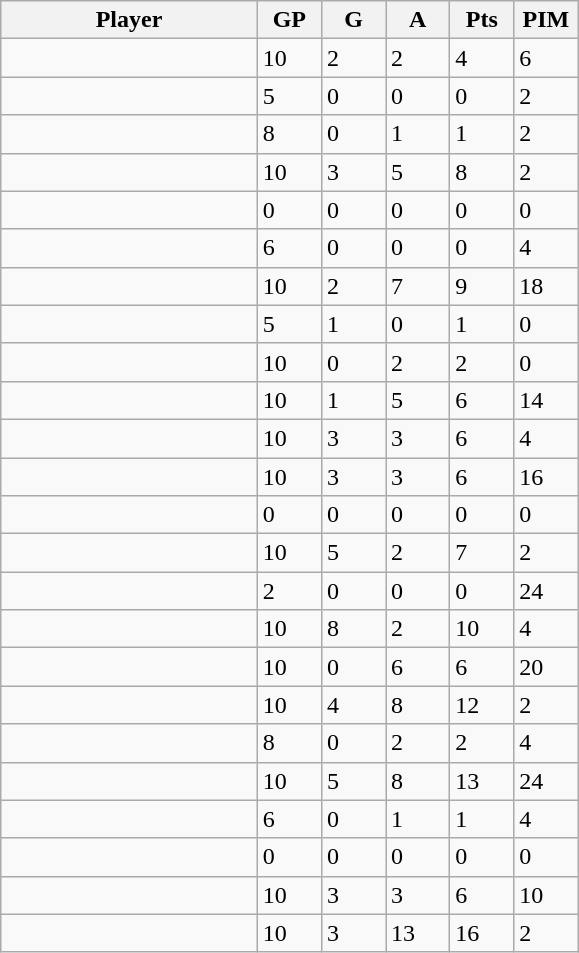<table class="wikitable sortable">
<tr align=center>
<th width="40%">Player</th>
<th width="10%">GP</th>
<th width="10%">G</th>
<th width="10%">A</th>
<th width="10%">Pts</th>
<th width="10%">PIM</th>
</tr>
<tr>
<td></td>
<td>10</td>
<td>2</td>
<td>2</td>
<td>4</td>
<td>6</td>
</tr>
<tr>
<td></td>
<td>5</td>
<td>0</td>
<td>0</td>
<td>0</td>
<td>2</td>
</tr>
<tr>
<td></td>
<td>8</td>
<td>0</td>
<td>1</td>
<td>1</td>
<td>2</td>
</tr>
<tr>
<td></td>
<td>10</td>
<td>3</td>
<td>5</td>
<td>8</td>
<td>2</td>
</tr>
<tr>
<td></td>
<td>0</td>
<td>0</td>
<td>0</td>
<td>0</td>
<td>0</td>
</tr>
<tr>
<td></td>
<td>6</td>
<td>0</td>
<td>0</td>
<td>0</td>
<td>4</td>
</tr>
<tr>
<td></td>
<td>10</td>
<td>2</td>
<td>7</td>
<td>9</td>
<td>18</td>
</tr>
<tr>
<td></td>
<td>5</td>
<td>1</td>
<td>0</td>
<td>1</td>
<td>0</td>
</tr>
<tr>
<td></td>
<td>10</td>
<td>0</td>
<td>2</td>
<td>2</td>
<td>0</td>
</tr>
<tr>
<td></td>
<td>10</td>
<td>1</td>
<td>5</td>
<td>6</td>
<td>14</td>
</tr>
<tr>
<td></td>
<td>10</td>
<td>3</td>
<td>3</td>
<td>6</td>
<td>4</td>
</tr>
<tr>
<td></td>
<td>10</td>
<td>3</td>
<td>3</td>
<td>6</td>
<td>16</td>
</tr>
<tr>
<td></td>
<td>0</td>
<td>0</td>
<td>0</td>
<td>0</td>
<td>0</td>
</tr>
<tr>
<td></td>
<td>10</td>
<td>5</td>
<td>2</td>
<td>7</td>
<td>2</td>
</tr>
<tr>
<td></td>
<td>2</td>
<td>0</td>
<td>0</td>
<td>0</td>
<td>24</td>
</tr>
<tr>
<td></td>
<td>10</td>
<td>8</td>
<td>2</td>
<td>10</td>
<td>4</td>
</tr>
<tr>
<td></td>
<td>10</td>
<td>0</td>
<td>6</td>
<td>6</td>
<td>20</td>
</tr>
<tr>
<td></td>
<td>10</td>
<td>4</td>
<td>8</td>
<td>12</td>
<td>2</td>
</tr>
<tr>
<td></td>
<td>8</td>
<td>0</td>
<td>2</td>
<td>2</td>
<td>4</td>
</tr>
<tr>
<td></td>
<td>10</td>
<td>5</td>
<td>8</td>
<td>13</td>
<td>24</td>
</tr>
<tr>
<td></td>
<td>6</td>
<td>0</td>
<td>1</td>
<td>1</td>
<td>4</td>
</tr>
<tr>
<td></td>
<td>0</td>
<td>0</td>
<td>0</td>
<td>0</td>
<td>0</td>
</tr>
<tr>
<td></td>
<td>10</td>
<td>3</td>
<td>3</td>
<td>6</td>
<td>10</td>
</tr>
<tr>
<td></td>
<td>10</td>
<td>3</td>
<td>13</td>
<td>16</td>
<td>2</td>
</tr>
</table>
